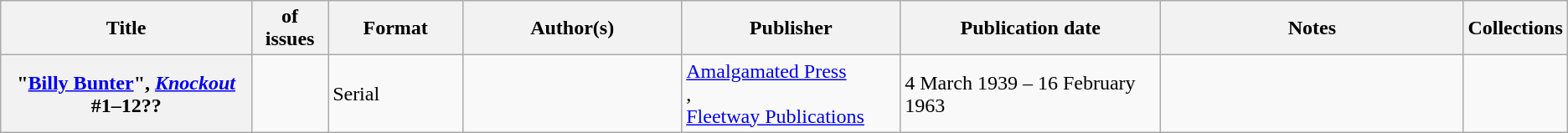<table class="wikitable">
<tr>
<th>Title</th>
<th style="width:40pt"> of issues</th>
<th style="width:75pt">Format</th>
<th style="width:125pt">Author(s)</th>
<th style="width:125pt">Publisher</th>
<th style="width:150pt">Publication date</th>
<th style="width:175pt">Notes</th>
<th>Collections</th>
</tr>
<tr>
<th>"<a href='#'>Billy Bunter</a>", <em><a href='#'>Knockout</a></em> #1–12??</th>
<td></td>
<td>Serial</td>
<td></td>
<td><a href='#'>Amalgamated Press</a> <br> ,<br><a href='#'>Fleetway Publications</a> <br> </td>
<td>4 March 1939 – 16 February 1963</td>
<td></td>
<td></td>
</tr>
</table>
